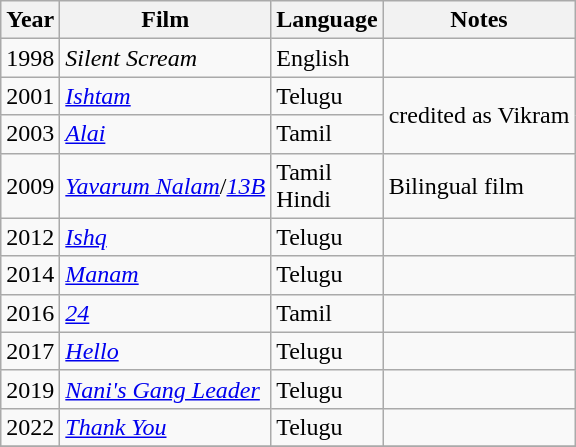<table class="wikitable">
<tr>
<th>Year</th>
<th>Film</th>
<th>Language</th>
<th>Notes</th>
</tr>
<tr>
<td>1998</td>
<td><em>Silent Scream</em></td>
<td>English</td>
<td></td>
</tr>
<tr>
<td>2001</td>
<td><em><a href='#'>Ishtam</a></em></td>
<td>Telugu</td>
<td rowspan="2">credited as Vikram</td>
</tr>
<tr>
<td>2003</td>
<td><em><a href='#'>Alai</a></em></td>
<td>Tamil</td>
</tr>
<tr>
<td>2009</td>
<td><em><a href='#'>Yavarum Nalam</a></em>/<em><a href='#'>13B</a></em></td>
<td>Tamil<br>Hindi</td>
<td>Bilingual film</td>
</tr>
<tr>
<td>2012</td>
<td><em><a href='#'>Ishq</a></em></td>
<td>Telugu</td>
<td></td>
</tr>
<tr>
<td>2014</td>
<td><em><a href='#'>Manam</a></em></td>
<td>Telugu</td>
<td></td>
</tr>
<tr>
<td>2016</td>
<td><em><a href='#'>24</a></em></td>
<td>Tamil</td>
<td></td>
</tr>
<tr>
<td>2017</td>
<td><em><a href='#'>Hello</a></em></td>
<td>Telugu</td>
<td></td>
</tr>
<tr>
<td>2019</td>
<td><em><a href='#'>Nani's Gang Leader</a></em></td>
<td>Telugu</td>
<td></td>
</tr>
<tr>
<td>2022</td>
<td><em><a href='#'>Thank You</a></em></td>
<td>Telugu</td>
<td></td>
</tr>
<tr>
</tr>
</table>
